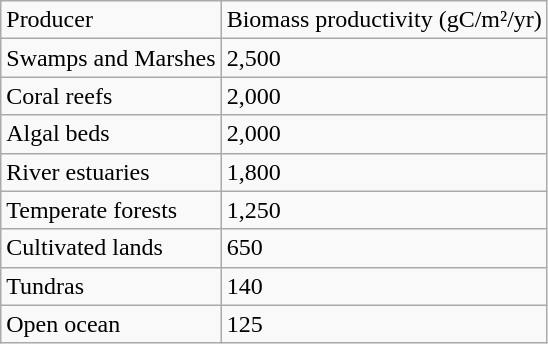<table class="wikitable">
<tr>
<td>Producer</td>
<td>Biomass productivity (gC/m²/yr)</td>
</tr>
<tr>
<td>Swamps and Marshes</td>
<td>2,500</td>
</tr>
<tr>
<td>Coral reefs</td>
<td>2,000</td>
</tr>
<tr>
<td>Algal beds</td>
<td>2,000</td>
</tr>
<tr>
<td>River estuaries</td>
<td>1,800</td>
</tr>
<tr>
<td>Temperate forests</td>
<td>1,250</td>
</tr>
<tr>
<td>Cultivated lands</td>
<td>650</td>
</tr>
<tr>
<td>Tundras</td>
<td>140</td>
</tr>
<tr>
<td>Open ocean</td>
<td>125</td>
</tr>
</table>
